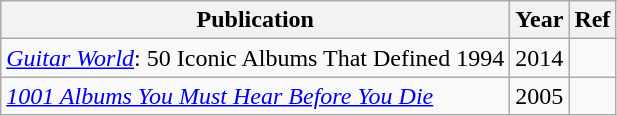<table class="wikitable">
<tr>
<th>Publication</th>
<th>Year</th>
<th>Ref</th>
</tr>
<tr>
<td><em><a href='#'>Guitar World</a></em>: 50 Iconic Albums That Defined 1994</td>
<td>2014</td>
<td></td>
</tr>
<tr>
<td><em><a href='#'>1001 Albums You Must Hear Before You Die</a></em></td>
<td>2005</td>
<td></td>
</tr>
</table>
